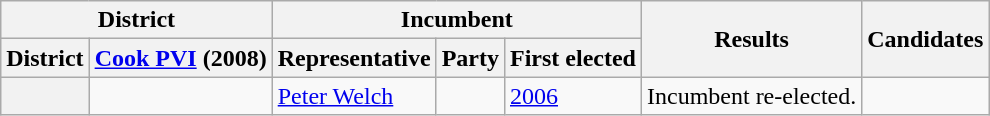<table class=wikitable>
<tr>
<th colspan=2>District</th>
<th colspan=3>Incumbent</th>
<th rowspan=2>Results</th>
<th rowspan=2>Candidates</th>
</tr>
<tr valign=bottom>
<th>District</th>
<th><a href='#'>Cook PVI</a> (2008)</th>
<th>Representative</th>
<th>Party</th>
<th>First elected</th>
</tr>
<tr>
<th></th>
<td></td>
<td><a href='#'>Peter Welch</a></td>
<td></td>
<td><a href='#'>2006</a></td>
<td>Incumbent re-elected.</td>
<td nowrap></td>
</tr>
</table>
